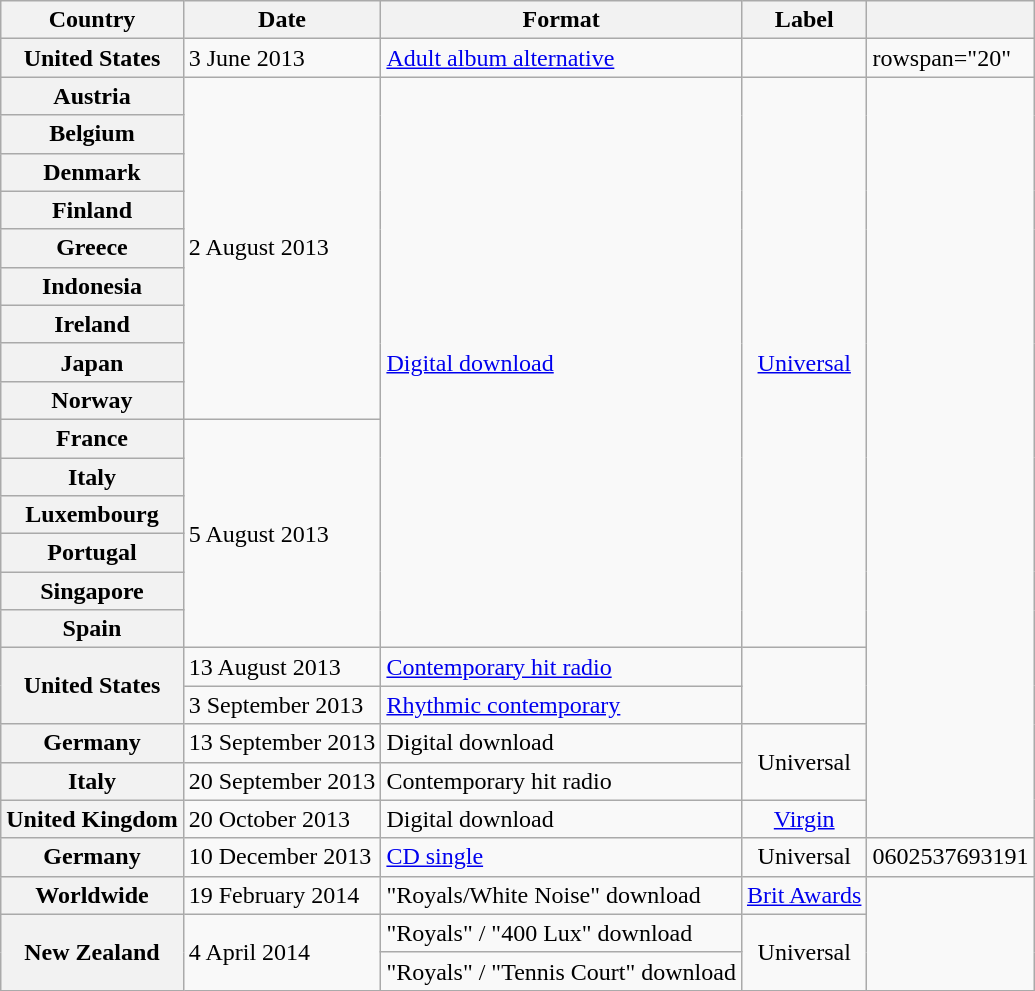<table class="wikitable plainrowheaders">
<tr>
<th scope="col">Country</th>
<th scope="col">Date</th>
<th scope="col">Format</th>
<th scope="col">Label</th>
<th scope="col"></th>
</tr>
<tr>
<th scope="row">United States</th>
<td>3 June 2013</td>
<td><a href='#'>Adult album alternative</a></td>
<td align="center"></td>
<td>rowspan="20" </td>
</tr>
<tr>
<th scope="row">Austria</th>
<td rowspan="9">2 August 2013</td>
<td rowspan="15"><a href='#'>Digital download</a></td>
<td rowspan="15" align="center"><a href='#'>Universal</a></td>
</tr>
<tr>
<th scope="row">Belgium</th>
</tr>
<tr>
<th scope="row">Denmark</th>
</tr>
<tr>
<th scope="row">Finland</th>
</tr>
<tr>
<th scope="row">Greece</th>
</tr>
<tr>
<th scope="row">Indonesia</th>
</tr>
<tr>
<th scope="row">Ireland</th>
</tr>
<tr>
<th scope="row">Japan</th>
</tr>
<tr>
<th scope="row">Norway</th>
</tr>
<tr>
<th scope="row">France</th>
<td rowspan="6">5 August 2013</td>
</tr>
<tr>
<th scope="row">Italy</th>
</tr>
<tr>
<th scope="row">Luxembourg</th>
</tr>
<tr>
<th scope="row">Portugal</th>
</tr>
<tr>
<th scope="row">Singapore</th>
</tr>
<tr>
<th scope="row">Spain</th>
</tr>
<tr>
<th scope="row" rowspan="2">United States</th>
<td>13 August 2013</td>
<td><a href='#'>Contemporary hit radio</a></td>
<td rowspan="2" align="center"></td>
</tr>
<tr>
<td>3 September 2013</td>
<td><a href='#'>Rhythmic contemporary</a></td>
</tr>
<tr>
<th scope="row">Germany</th>
<td>13 September 2013</td>
<td>Digital download</td>
<td rowspan="2" align="center" rowspan="2">Universal</td>
</tr>
<tr>
<th scope="row">Italy</th>
<td>20 September 2013</td>
<td>Contemporary hit radio</td>
</tr>
<tr>
<th scope="row">United Kingdom</th>
<td>20 October 2013</td>
<td>Digital download</td>
<td align="center"><a href='#'>Virgin</a></td>
</tr>
<tr>
<th scope="row">Germany</th>
<td>10 December 2013</td>
<td><a href='#'>CD single</a></td>
<td align="center">Universal</td>
<td>0602537693191</td>
</tr>
<tr>
<th scope="row">Worldwide</th>
<td>19 February 2014</td>
<td>"Royals/White Noise" download</td>
<td align="center"><a href='#'>Brit Awards</a></td>
</tr>
<tr>
<th scope="row" rowspan="2">New Zealand</th>
<td rowspan="2">4 April 2014</td>
<td>"Royals" / "400 Lux" download</td>
<td rowspan="2" align="center">Universal</td>
</tr>
<tr>
<td>"Royals" / "Tennis Court" download</td>
</tr>
</table>
